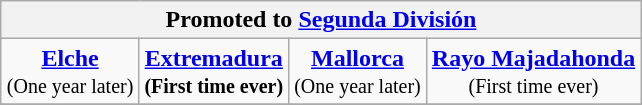<table class="wikitable" style="text-align: center; margin: 0 auto;">
<tr>
<th colspan="4">Promoted to <a href='#'>Segunda División</a></th>
</tr>
<tr>
<td><strong><a href='#'>Elche</a></strong><br><small>(One year later)</small></td>
<td><strong><a href='#'>Extremadura</a><br><small>(First time ever)</small></strong></td>
<td><strong><a href='#'>Mallorca</a></strong><br><small>(One year later)</small></td>
<td><strong><a href='#'>Rayo Majadahonda</a></strong><br><small>(First time ever)</small></td>
</tr>
<tr>
</tr>
</table>
